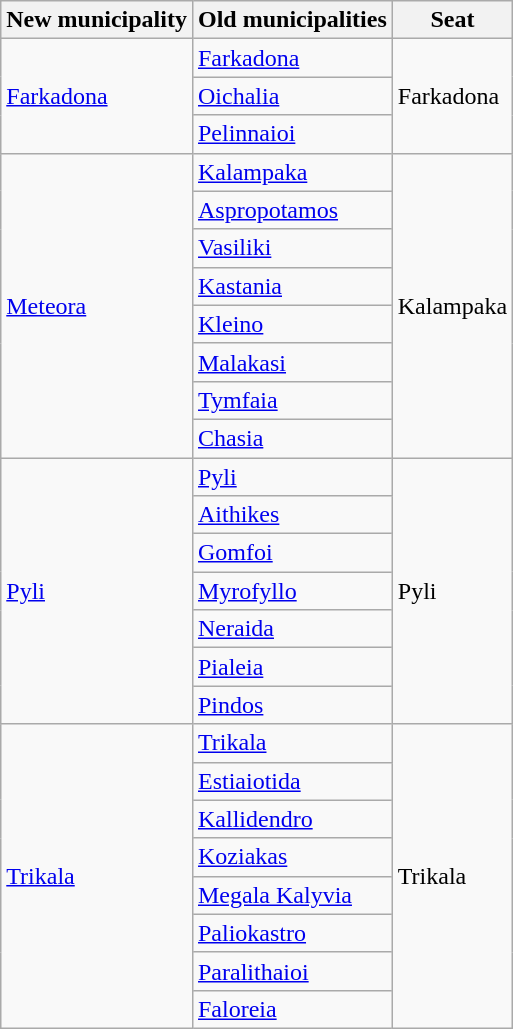<table class="wikitable">
<tr>
<th>New municipality</th>
<th>Old municipalities</th>
<th>Seat</th>
</tr>
<tr>
<td rowspan=3><a href='#'>Farkadona</a></td>
<td><a href='#'>Farkadona</a></td>
<td rowspan=3>Farkadona</td>
</tr>
<tr>
<td><a href='#'>Oichalia</a></td>
</tr>
<tr>
<td><a href='#'>Pelinnaioi</a></td>
</tr>
<tr>
<td rowspan=8><a href='#'>Meteora</a></td>
<td><a href='#'>Kalampaka</a></td>
<td rowspan=8>Kalampaka</td>
</tr>
<tr>
<td><a href='#'>Aspropotamos</a></td>
</tr>
<tr>
<td><a href='#'>Vasiliki</a></td>
</tr>
<tr>
<td><a href='#'>Kastania</a></td>
</tr>
<tr>
<td><a href='#'>Kleino</a></td>
</tr>
<tr>
<td><a href='#'>Malakasi</a></td>
</tr>
<tr>
<td><a href='#'>Tymfaia</a></td>
</tr>
<tr>
<td><a href='#'>Chasia</a></td>
</tr>
<tr>
<td rowspan=7><a href='#'>Pyli</a></td>
<td><a href='#'>Pyli</a></td>
<td rowspan=7>Pyli</td>
</tr>
<tr>
<td><a href='#'>Aithikes</a></td>
</tr>
<tr>
<td><a href='#'>Gomfoi</a></td>
</tr>
<tr>
<td><a href='#'>Myrofyllo</a></td>
</tr>
<tr>
<td><a href='#'>Neraida</a></td>
</tr>
<tr>
<td><a href='#'>Pialeia</a></td>
</tr>
<tr>
<td><a href='#'>Pindos</a></td>
</tr>
<tr>
<td rowspan=8><a href='#'>Trikala</a></td>
<td><a href='#'>Trikala</a></td>
<td rowspan=8>Trikala</td>
</tr>
<tr>
<td><a href='#'>Estiaiotida</a></td>
</tr>
<tr>
<td><a href='#'>Kallidendro</a></td>
</tr>
<tr>
<td><a href='#'>Koziakas</a></td>
</tr>
<tr>
<td><a href='#'>Megala Kalyvia</a></td>
</tr>
<tr>
<td><a href='#'>Paliokastro</a></td>
</tr>
<tr>
<td><a href='#'>Paralithaioi</a></td>
</tr>
<tr>
<td><a href='#'>Faloreia</a></td>
</tr>
</table>
